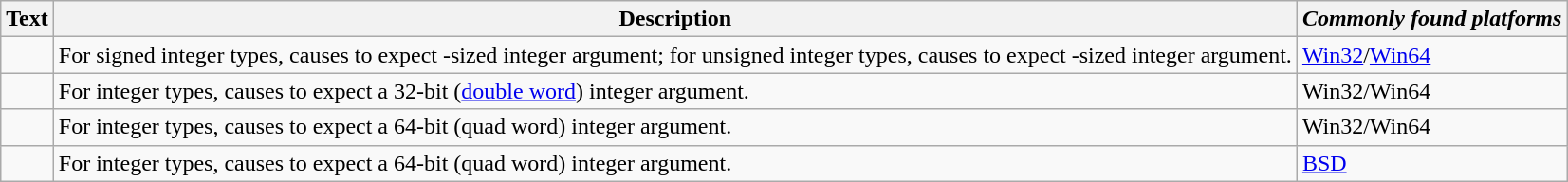<table class="wikitable col1center">
<tr>
<th>Text</th>
<th>Description</th>
<th><em>Commonly found platforms</em></th>
</tr>
<tr>
<td></td>
<td>For signed integer types, causes  to expect -sized integer argument; for unsigned integer types, causes  to expect -sized integer argument.</td>
<td><a href='#'>Win32</a>/<a href='#'>Win64</a></td>
</tr>
<tr>
<td></td>
<td>For integer types, causes  to expect a 32-bit (<a href='#'>double word</a>) integer argument.</td>
<td>Win32/Win64</td>
</tr>
<tr>
<td></td>
<td>For integer types, causes  to expect a 64-bit (quad word) integer argument.</td>
<td>Win32/Win64</td>
</tr>
<tr>
<td></td>
<td>For integer types, causes  to expect a 64-bit (quad word) integer argument.</td>
<td><a href='#'>BSD</a></td>
</tr>
</table>
